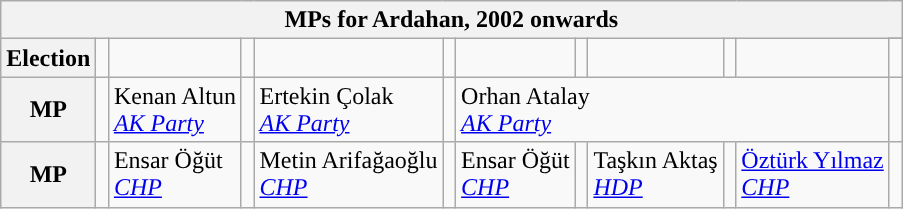<table class="wikitable">
<tr>
<th colspan = 12>MPs for Ardahan, 2002 onwards</th>
</tr>
<tr>
<th rowspan = 2>Election</th>
<td rowspan="2" style="width:1px;"></td>
<td rowspan = 2></td>
<td rowspan="2" style="width:1px;"></td>
<td rowspan = 2></td>
<td rowspan="2" style="width:1px;"></td>
<td rowspan = 2></td>
<td rowspan="2" style="width:1px;"></td>
<td rowspan = 2></td>
<td rowspan="2" style="width:1px;"></td>
<td rowspan = 2></td>
</tr>
<tr>
<td></td>
</tr>
<tr>
<th>MP</th>
<td width=1px style="background-color: "></td>
<td colspan = 1>Kenan Altun<br><em><a href='#'>AK Party</a></em></td>
<td width=1px style="background-color: "></td>
<td colspan = 1>Ertekin Çolak<br><em><a href='#'>AK Party</a></em></td>
<td width=1px style="background-color: "></td>
<td colspan = 5>Orhan Atalay<br><em><a href='#'>AK Party</a></em></td>
<td width=1px style="background-color: "></td>
</tr>
<tr>
<th>MP</th>
<td width=1px style="background-color: "></td>
<td colspan = 1>Ensar Öğüt<br><em><a href='#'>CHP</a></em></td>
<td width=1px style="background-color: "></td>
<td colspan = 1>Metin Arifağaoğlu<br><em><a href='#'>CHP</a></em></td>
<td width=1px style="background-color: "></td>
<td colspan = 1>Ensar Öğüt<br><em><a href='#'>CHP</a></em></td>
<td width=1px style="background-color: "></td>
<td colspan = 1>Taşkın Aktaş<br><em><a href='#'>HDP</a></em></td>
<td width=1px style="background-color: "></td>
<td colspan = 1><a href='#'>Öztürk Yılmaz</a><br><em><a href='#'>CHP</a></em></td>
<td width=1px style="background-color: "></td>
</tr>
</table>
